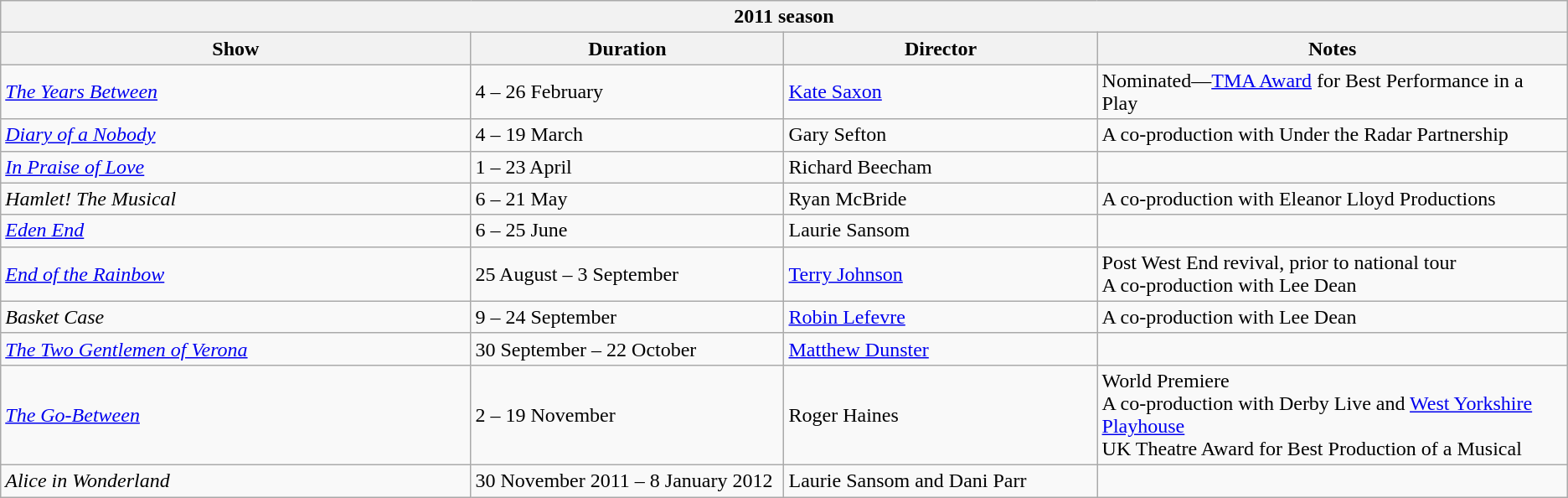<table class="wikitable collapsible autocollapse">
<tr>
<th colspan="4">2011 season</th>
</tr>
<tr>
<th width=30%>Show</th>
<th width=20%>Duration</th>
<th width=20%>Director</th>
<th width=30%>Notes</th>
</tr>
<tr>
<td><em><a href='#'>The Years Between</a></em></td>
<td>4 – 26 February</td>
<td><a href='#'>Kate Saxon</a></td>
<td>Nominated—<a href='#'>TMA Award</a> for Best Performance in a Play</td>
</tr>
<tr>
<td><em><a href='#'>Diary of a Nobody</a></em></td>
<td>4 – 19 March</td>
<td>Gary Sefton</td>
<td>A co-production with Under the Radar Partnership</td>
</tr>
<tr>
<td><em><a href='#'>In Praise of Love</a></em></td>
<td>1 – 23 April</td>
<td>Richard Beecham</td>
<td></td>
</tr>
<tr>
<td><em>Hamlet! The Musical</em></td>
<td>6 – 21 May</td>
<td>Ryan McBride</td>
<td>A co-production with Eleanor Lloyd Productions</td>
</tr>
<tr>
<td><em><a href='#'>Eden End</a></em></td>
<td>6 – 25 June</td>
<td>Laurie Sansom</td>
<td></td>
</tr>
<tr>
<td><em><a href='#'>End of the Rainbow</a></em></td>
<td>25 August – 3 September</td>
<td><a href='#'>Terry Johnson</a></td>
<td>Post West End revival, prior to national tour<br>A co-production with Lee Dean</td>
</tr>
<tr>
<td><em>Basket Case</em></td>
<td>9 – 24 September</td>
<td><a href='#'>Robin Lefevre</a></td>
<td>A co-production with Lee Dean</td>
</tr>
<tr>
<td><em><a href='#'>The Two Gentlemen of Verona</a></em></td>
<td>30 September – 22 October</td>
<td><a href='#'>Matthew Dunster</a></td>
<td></td>
</tr>
<tr>
<td><em><a href='#'>The Go-Between</a></em></td>
<td>2 – 19 November</td>
<td>Roger Haines</td>
<td>World Premiere<br>A co-production with Derby Live and <a href='#'>West Yorkshire Playhouse</a><br>UK Theatre Award for Best Production of a Musical</td>
</tr>
<tr>
<td><em>Alice in Wonderland</em></td>
<td>30 November 2011 – 8 January 2012</td>
<td>Laurie Sansom and Dani Parr</td>
<td></td>
</tr>
</table>
